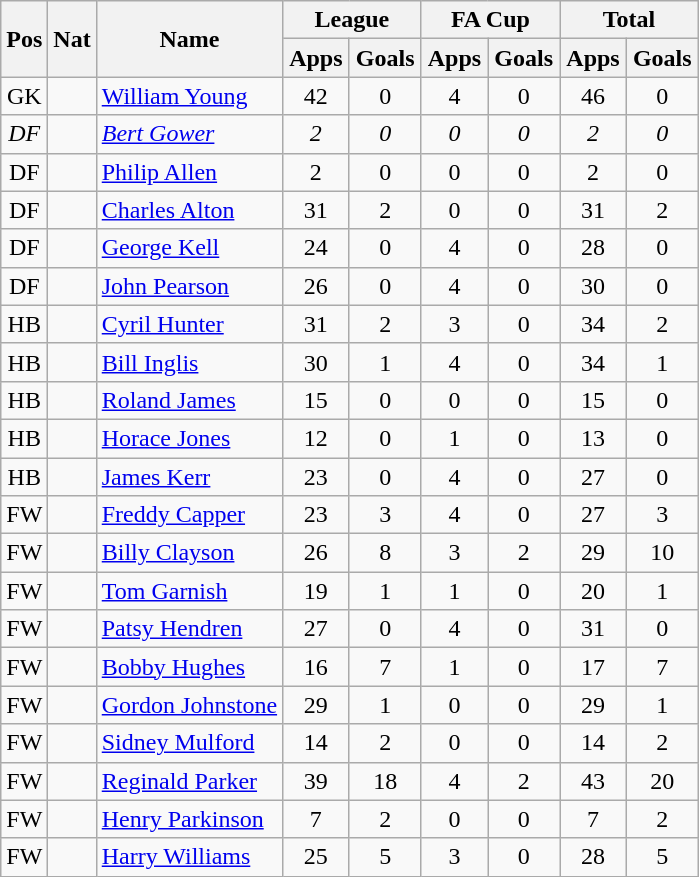<table class="wikitable" style="text-align:center">
<tr>
<th rowspan="2">Pos</th>
<th rowspan="2">Nat</th>
<th rowspan="2">Name</th>
<th colspan="2" style="width:85px;">League</th>
<th colspan="2" style="width:85px;">FA Cup</th>
<th colspan="2" style="width:85px;">Total</th>
</tr>
<tr>
<th>Apps</th>
<th>Goals</th>
<th>Apps</th>
<th>Goals</th>
<th>Apps</th>
<th>Goals</th>
</tr>
<tr>
<td>GK</td>
<td></td>
<td style="text-align:left;"><a href='#'>William Young</a></td>
<td>42</td>
<td>0</td>
<td>4</td>
<td>0</td>
<td>46</td>
<td>0</td>
</tr>
<tr>
<td><em>DF</em></td>
<td><em></em></td>
<td style="text-align:left;"><em><a href='#'>Bert Gower</a></em></td>
<td><em>2</em></td>
<td><em>0</em></td>
<td><em>0</em></td>
<td><em>0</em></td>
<td><em>2</em></td>
<td><em>0</em></td>
</tr>
<tr>
<td>DF</td>
<td></td>
<td style="text-align:left;"><a href='#'>Philip Allen</a></td>
<td>2</td>
<td>0</td>
<td>0</td>
<td>0</td>
<td>2</td>
<td>0</td>
</tr>
<tr>
<td>DF</td>
<td></td>
<td style="text-align:left;"><a href='#'>Charles Alton</a></td>
<td>31</td>
<td>2</td>
<td>0</td>
<td>0</td>
<td>31</td>
<td>2</td>
</tr>
<tr>
<td>DF</td>
<td></td>
<td style="text-align:left;"><a href='#'>George Kell</a></td>
<td>24</td>
<td>0</td>
<td>4</td>
<td>0</td>
<td>28</td>
<td>0</td>
</tr>
<tr>
<td>DF</td>
<td></td>
<td style="text-align:left;"><a href='#'>John Pearson</a></td>
<td>26</td>
<td>0</td>
<td>4</td>
<td>0</td>
<td>30</td>
<td>0</td>
</tr>
<tr>
<td>HB</td>
<td></td>
<td style="text-align:left;"><a href='#'>Cyril Hunter</a></td>
<td>31</td>
<td>2</td>
<td>3</td>
<td>0</td>
<td>34</td>
<td>2</td>
</tr>
<tr>
<td>HB</td>
<td></td>
<td style="text-align:left;"><a href='#'>Bill Inglis</a></td>
<td>30</td>
<td>1</td>
<td>4</td>
<td>0</td>
<td>34</td>
<td>1</td>
</tr>
<tr>
<td>HB</td>
<td></td>
<td style="text-align:left;"><a href='#'>Roland James</a></td>
<td>15</td>
<td>0</td>
<td>0</td>
<td>0</td>
<td>15</td>
<td>0</td>
</tr>
<tr>
<td>HB</td>
<td><em></em></td>
<td style="text-align:left;"><a href='#'>Horace Jones</a></td>
<td>12</td>
<td>0</td>
<td>1</td>
<td>0</td>
<td>13</td>
<td>0</td>
</tr>
<tr>
<td>HB</td>
<td></td>
<td style="text-align:left;"><a href='#'>James Kerr</a></td>
<td>23</td>
<td>0</td>
<td>4</td>
<td>0</td>
<td>27</td>
<td>0</td>
</tr>
<tr>
<td>FW</td>
<td><em></em></td>
<td style="text-align:left;"><a href='#'>Freddy Capper</a></td>
<td>23</td>
<td>3</td>
<td>4</td>
<td>0</td>
<td>27</td>
<td>3</td>
</tr>
<tr>
<td>FW</td>
<td><em></em></td>
<td style="text-align:left;"><a href='#'>Billy Clayson</a></td>
<td>26</td>
<td>8</td>
<td>3</td>
<td>2</td>
<td>29</td>
<td>10</td>
</tr>
<tr>
<td>FW</td>
<td></td>
<td style="text-align:left;"><a href='#'>Tom Garnish</a></td>
<td>19</td>
<td>1</td>
<td>1</td>
<td>0</td>
<td>20</td>
<td>1</td>
</tr>
<tr>
<td>FW</td>
<td></td>
<td style="text-align:left;"><a href='#'>Patsy Hendren</a></td>
<td>27</td>
<td>0</td>
<td>4</td>
<td>0</td>
<td>31</td>
<td>0</td>
</tr>
<tr>
<td>FW</td>
<td><em></em></td>
<td style="text-align:left;"><a href='#'>Bobby Hughes</a></td>
<td>16</td>
<td>7</td>
<td>1</td>
<td>0</td>
<td>17</td>
<td>7</td>
</tr>
<tr>
<td>FW</td>
<td></td>
<td style="text-align:left;"><a href='#'>Gordon Johnstone</a></td>
<td>29</td>
<td>1</td>
<td>0</td>
<td>0</td>
<td>29</td>
<td>1</td>
</tr>
<tr>
<td>FW</td>
<td></td>
<td style="text-align:left;"><a href='#'>Sidney Mulford</a></td>
<td>14</td>
<td>2</td>
<td>0</td>
<td>0</td>
<td>14</td>
<td>2</td>
</tr>
<tr>
<td>FW</td>
<td></td>
<td style="text-align:left;"><a href='#'>Reginald Parker</a></td>
<td>39</td>
<td>18</td>
<td>4</td>
<td>2</td>
<td>43</td>
<td>20</td>
</tr>
<tr>
<td>FW</td>
<td></td>
<td style="text-align:left;"><a href='#'>Henry Parkinson</a></td>
<td>7</td>
<td>2</td>
<td>0</td>
<td>0</td>
<td>7</td>
<td>2</td>
</tr>
<tr>
<td>FW</td>
<td></td>
<td style="text-align:left;"><a href='#'>Harry Williams</a></td>
<td>25</td>
<td>5</td>
<td>3</td>
<td>0</td>
<td>28</td>
<td>5</td>
</tr>
</table>
